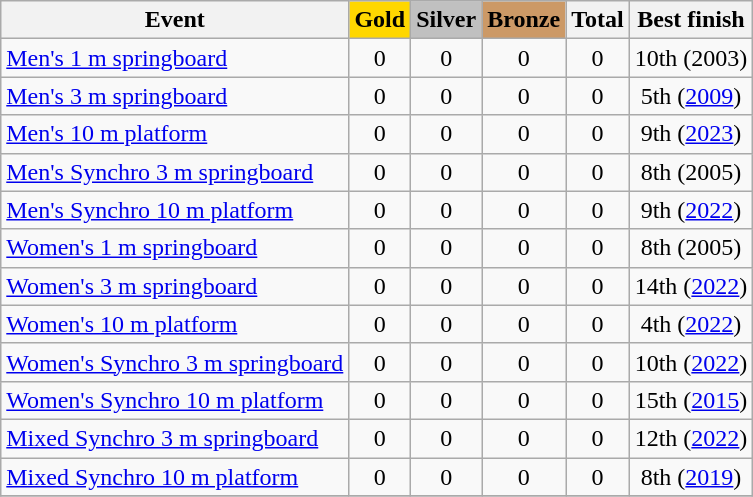<table class="wikitable sortable" style="text-align:center">
<tr>
<th>Event</th>
<th style="background-color:gold;">Gold</th>
<th style="background-color:silver;">Silver</th>
<th style="background-color:#c96;">Bronze</th>
<th>Total</th>
<th>Best finish</th>
</tr>
<tr>
<td align=left><a href='#'>Men's 1 m springboard</a></td>
<td>0</td>
<td>0</td>
<td>0</td>
<td>0</td>
<td>10th (2003) </td>
</tr>
<tr>
<td align=left><a href='#'>Men's 3 m springboard</a></td>
<td>0</td>
<td>0</td>
<td>0</td>
<td>0</td>
<td>5th (<a href='#'>2009</a>) </td>
</tr>
<tr>
<td align=left><a href='#'>Men's 10 m platform</a></td>
<td>0</td>
<td>0</td>
<td>0</td>
<td>0</td>
<td>9th (<a href='#'>2023</a>) </td>
</tr>
<tr>
<td align=left><a href='#'>Men's Synchro 3 m springboard</a></td>
<td>0</td>
<td>0</td>
<td>0</td>
<td>0</td>
<td>8th (2005) </td>
</tr>
<tr>
<td align=left><a href='#'>Men's Synchro 10 m platform</a></td>
<td>0</td>
<td>0</td>
<td>0</td>
<td>0</td>
<td>9th (<a href='#'>2022</a>) </td>
</tr>
<tr>
<td align=left><a href='#'>Women's 1 m springboard</a></td>
<td>0</td>
<td>0</td>
<td>0</td>
<td>0</td>
<td>8th (2005) </td>
</tr>
<tr>
<td align=left><a href='#'>Women's 3 m springboard</a></td>
<td>0</td>
<td>0</td>
<td>0</td>
<td>0</td>
<td>14th (<a href='#'>2022</a>) </td>
</tr>
<tr>
<td align=left><a href='#'>Women's 10 m platform</a></td>
<td>0</td>
<td>0</td>
<td>0</td>
<td>0</td>
<td>4th (<a href='#'>2022</a>) </td>
</tr>
<tr>
<td align=left><a href='#'>Women's Synchro 3 m springboard</a></td>
<td>0</td>
<td>0</td>
<td>0</td>
<td>0</td>
<td>10th (<a href='#'>2022</a>) </td>
</tr>
<tr>
<td align=left><a href='#'>Women's Synchro 10 m platform</a></td>
<td>0</td>
<td>0</td>
<td>0</td>
<td>0</td>
<td>15th (<a href='#'>2015</a>) </td>
</tr>
<tr>
<td align=left><a href='#'>Mixed Synchro 3 m springboard</a></td>
<td>0</td>
<td>0</td>
<td>0</td>
<td>0</td>
<td>12th (<a href='#'>2022</a>) </td>
</tr>
<tr>
<td align=left><a href='#'>Mixed Synchro 10 m platform</a></td>
<td>0</td>
<td>0</td>
<td>0</td>
<td>0</td>
<td>8th (<a href='#'>2019</a>) </td>
</tr>
<tr>
</tr>
</table>
